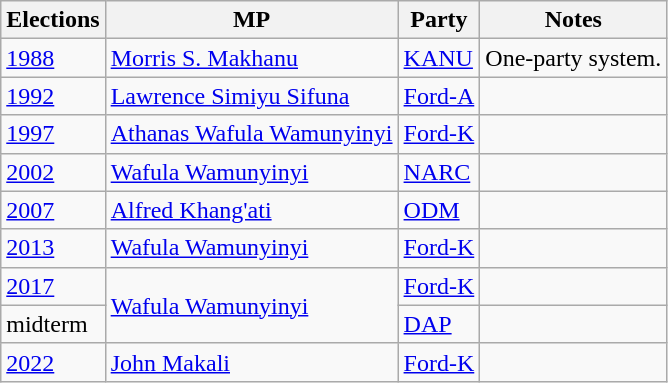<table class="wikitable">
<tr>
<th>Elections</th>
<th>MP </th>
<th>Party</th>
<th>Notes</th>
</tr>
<tr>
<td><a href='#'>1988</a></td>
<td><a href='#'>Morris S. Makhanu</a></td>
<td><a href='#'>KANU</a></td>
<td>One-party system.</td>
</tr>
<tr>
<td><a href='#'>1992</a></td>
<td><a href='#'>Lawrence Simiyu Sifuna</a></td>
<td><a href='#'>Ford-A</a></td>
<td></td>
</tr>
<tr>
<td><a href='#'>1997</a></td>
<td><a href='#'>Athanas Wafula Wamunyinyi</a></td>
<td><a href='#'>Ford-K</a></td>
<td></td>
</tr>
<tr>
<td><a href='#'>2002</a></td>
<td><a href='#'>Wafula Wamunyinyi</a></td>
<td><a href='#'>NARC</a></td>
<td></td>
</tr>
<tr>
<td><a href='#'>2007</a></td>
<td><a href='#'>Alfred Khang'ati</a></td>
<td><a href='#'>ODM</a></td>
<td></td>
</tr>
<tr>
<td><a href='#'>2013</a></td>
<td><a href='#'>Wafula Wamunyinyi</a></td>
<td><a href='#'>Ford-K</a></td>
<td></td>
</tr>
<tr>
<td><a href='#'>2017</a></td>
<td rowspan="2"><a href='#'>Wafula Wamunyinyi</a></td>
<td><a href='#'>Ford-K</a></td>
<td></td>
</tr>
<tr>
<td>midterm</td>
<td><a href='#'>DAP</a></td>
<td></td>
</tr>
<tr>
<td><a href='#'>2022</a></td>
<td><a href='#'>John Makali</a></td>
<td><a href='#'>Ford-K</a></td>
<td></td>
</tr>
</table>
